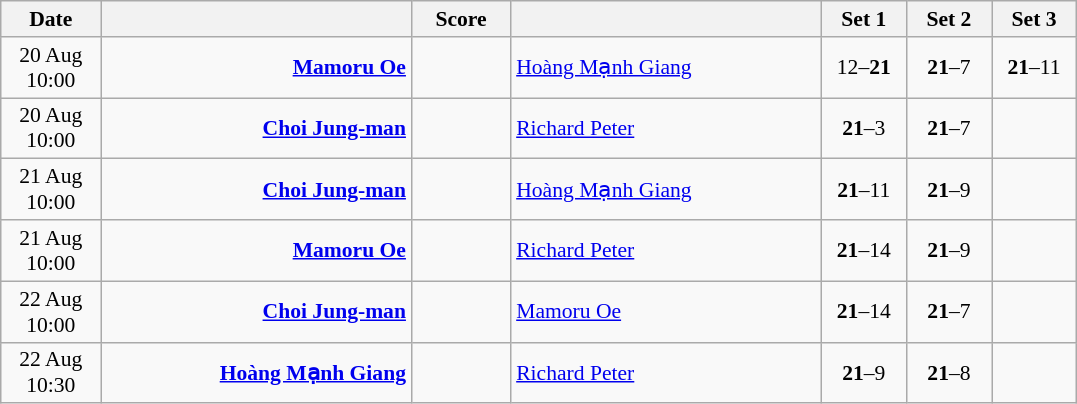<table class="wikitable" style="text-align:center; font-size:90%">
<tr>
<th width="60">Date</th>
<th align="right" width="200"></th>
<th width="60">Score</th>
<th align="left" width="200"></th>
<th width="50">Set 1</th>
<th width="50">Set 2</th>
<th width="50">Set 3</th>
</tr>
<tr>
<td>20 Aug<br>10:00</td>
<td align="right"><strong><a href='#'>Mamoru Oe</a> </strong></td>
<td align="center"></td>
<td align="left"> <a href='#'>Hoàng Mạnh Giang</a></td>
<td>12–<strong>21</strong></td>
<td><strong>21</strong>–7</td>
<td><strong>21</strong>–11</td>
</tr>
<tr>
<td>20 Aug<br>10:00</td>
<td align="right"><strong><a href='#'>Choi Jung-man</a> </strong></td>
<td align="center"></td>
<td align="left"> <a href='#'>Richard Peter</a></td>
<td><strong>21</strong>–3</td>
<td><strong>21</strong>–7</td>
<td></td>
</tr>
<tr>
<td>21 Aug<br>10:00</td>
<td align="right"><strong><a href='#'>Choi Jung-man</a> </strong></td>
<td align="center"></td>
<td align="left"> <a href='#'>Hoàng Mạnh Giang</a></td>
<td><strong>21</strong>–11</td>
<td><strong>21</strong>–9</td>
<td></td>
</tr>
<tr>
<td>21 Aug<br>10:00</td>
<td align="right"><strong><a href='#'>Mamoru Oe</a> </strong></td>
<td align="center"></td>
<td align="left"> <a href='#'>Richard Peter</a></td>
<td><strong>21</strong>–14</td>
<td><strong>21</strong>–9</td>
<td></td>
</tr>
<tr>
<td>22 Aug<br>10:00</td>
<td align="right"><strong><a href='#'>Choi Jung-man</a> </strong></td>
<td align="center"></td>
<td align="left"> <a href='#'>Mamoru Oe</a></td>
<td><strong>21</strong>–14</td>
<td><strong>21</strong>–7</td>
<td></td>
</tr>
<tr>
<td>22 Aug<br>10:30</td>
<td align="right"><strong><a href='#'>Hoàng Mạnh Giang</a> </strong></td>
<td align="center"></td>
<td align="left"> <a href='#'>Richard Peter</a></td>
<td><strong>21</strong>–9</td>
<td><strong>21</strong>–8</td>
<td></td>
</tr>
</table>
